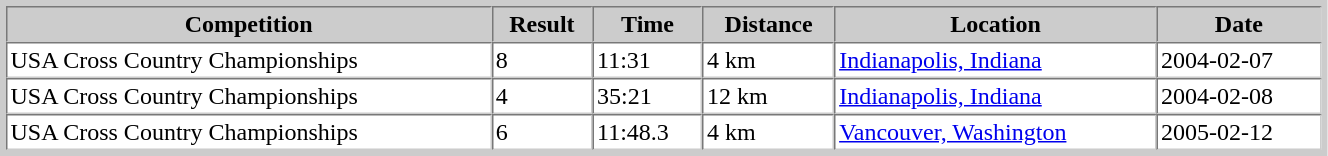<table border="1" cellpadding="2" cellspacing="0" style="width:70%; margin:4px; border:4px solid #ccc;">
<tr style="text-align:center; background:#ccc;">
<th>Competition</th>
<th>Result</th>
<th>Time</th>
<th>Distance</th>
<th>Location</th>
<th>Date</th>
</tr>
<tr>
<td>USA Cross Country Championships</td>
<td>8</td>
<td>11:31</td>
<td>4 km</td>
<td><a href='#'>Indianapolis, Indiana</a></td>
<td>2004-02-07</td>
</tr>
<tr>
<td>USA Cross Country Championships</td>
<td>4</td>
<td>35:21</td>
<td>12 km</td>
<td><a href='#'>Indianapolis, Indiana</a></td>
<td>2004-02-08</td>
</tr>
<tr>
<td>USA Cross Country Championships</td>
<td>6</td>
<td>11:48.3</td>
<td>4 km</td>
<td><a href='#'>Vancouver, Washington</a></td>
<td>2005-02-12</td>
</tr>
</table>
